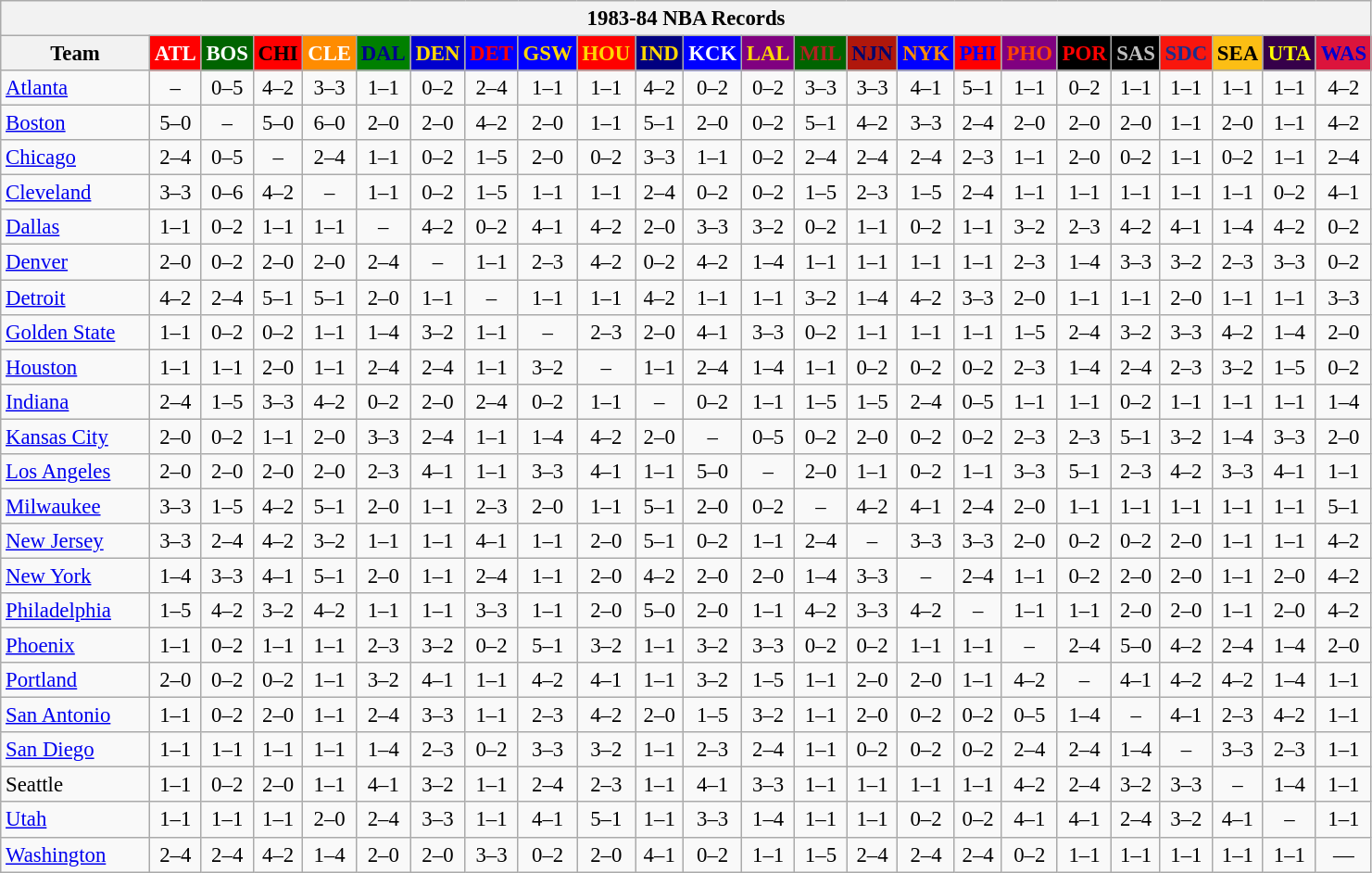<table class="wikitable" style="font-size:95%; text-align:center;">
<tr>
<th colspan=24>1983-84 NBA Records</th>
</tr>
<tr>
<th width=100>Team</th>
<th style="background:#FF0000;color:#FFFFFF;width=35">ATL</th>
<th style="background:#006400;color:#FFFFFF;width=35">BOS</th>
<th style="background:#FF0000;color:#000000;width=35">CHI</th>
<th style="background:#FF8C00;color:#FFFFFF;width=35">CLE</th>
<th style="background:#008000;color:#00008B;width=35">DAL</th>
<th style="background:#0000CD;color:#FFD700;width=35">DEN</th>
<th style="background:#0000FF;color:#FF0000;width=35">DET</th>
<th style="background:#0000FF;color:#FFD700;width=35">GSW</th>
<th style="background:#FF0000;color:#FFD700;width=35">HOU</th>
<th style="background:#000080;color:#FFD700;width=35">IND</th>
<th style="background:#0000FF;color:#FFFFFF;width=35">KCK</th>
<th style="background:#800080;color:#FFD700;width=35">LAL</th>
<th style="background:#006400;color:#B22222;width=35">MIL</th>
<th style="background:#B0170C;color:#00056D;width=35">NJN</th>
<th style="background:#0000FF;color:#FF8C00;width=35">NYK</th>
<th style="background:#FF0000;color:#0000FF;width=35">PHI</th>
<th style="background:#800080;color:#FF4500;width=35">PHO</th>
<th style="background:#000000;color:#FF0000;width=35">POR</th>
<th style="background:#000000;color:#C0C0C0;width=35">SAS</th>
<th style="background:#F9160D;color:#1A2E8B;width=35">SDC</th>
<th style="background:#FCBE14;color:#000000;width=35">SEA</th>
<th style="background:#36004A;color:#FFFF00;width=35">UTA</th>
<th style="background:#DC143C;color:#0000CD;width=35">WAS</th>
</tr>
<tr>
<td style="text-align:left;"><a href='#'>Atlanta</a></td>
<td>–</td>
<td>0–5</td>
<td>4–2</td>
<td>3–3</td>
<td>1–1</td>
<td>0–2</td>
<td>2–4</td>
<td>1–1</td>
<td>1–1</td>
<td>4–2</td>
<td>0–2</td>
<td>0–2</td>
<td>3–3</td>
<td>3–3</td>
<td>4–1</td>
<td>5–1</td>
<td>1–1</td>
<td>0–2</td>
<td>1–1</td>
<td>1–1</td>
<td>1–1</td>
<td>1–1</td>
<td>4–2</td>
</tr>
<tr>
<td style="text-align:left;"><a href='#'>Boston</a></td>
<td>5–0</td>
<td>–</td>
<td>5–0</td>
<td>6–0</td>
<td>2–0</td>
<td>2–0</td>
<td>4–2</td>
<td>2–0</td>
<td>1–1</td>
<td>5–1</td>
<td>2–0</td>
<td>0–2</td>
<td>5–1</td>
<td>4–2</td>
<td>3–3</td>
<td>2–4</td>
<td>2–0</td>
<td>2–0</td>
<td>2–0</td>
<td>1–1</td>
<td>2–0</td>
<td>1–1</td>
<td>4–2</td>
</tr>
<tr>
<td style="text-align:left;"><a href='#'>Chicago</a></td>
<td>2–4</td>
<td>0–5</td>
<td>–</td>
<td>2–4</td>
<td>1–1</td>
<td>0–2</td>
<td>1–5</td>
<td>2–0</td>
<td>0–2</td>
<td>3–3</td>
<td>1–1</td>
<td>0–2</td>
<td>2–4</td>
<td>2–4</td>
<td>2–4</td>
<td>2–3</td>
<td>1–1</td>
<td>2–0</td>
<td>0–2</td>
<td>1–1</td>
<td>0–2</td>
<td>1–1</td>
<td>2–4</td>
</tr>
<tr>
<td style="text-align:left;"><a href='#'>Cleveland</a></td>
<td>3–3</td>
<td>0–6</td>
<td>4–2</td>
<td>–</td>
<td>1–1</td>
<td>0–2</td>
<td>1–5</td>
<td>1–1</td>
<td>1–1</td>
<td>2–4</td>
<td>0–2</td>
<td>0–2</td>
<td>1–5</td>
<td>2–3</td>
<td>1–5</td>
<td>2–4</td>
<td>1–1</td>
<td>1–1</td>
<td>1–1</td>
<td>1–1</td>
<td>1–1</td>
<td>0–2</td>
<td>4–1</td>
</tr>
<tr>
<td style="text-align:left;"><a href='#'>Dallas</a></td>
<td>1–1</td>
<td>0–2</td>
<td>1–1</td>
<td>1–1</td>
<td>–</td>
<td>4–2</td>
<td>0–2</td>
<td>4–1</td>
<td>4–2</td>
<td>2–0</td>
<td>3–3</td>
<td>3–2</td>
<td>0–2</td>
<td>1–1</td>
<td>0–2</td>
<td>1–1</td>
<td>3–2</td>
<td>2–3</td>
<td>4–2</td>
<td>4–1</td>
<td>1–4</td>
<td>4–2</td>
<td>0–2</td>
</tr>
<tr>
<td style="text-align:left;"><a href='#'>Denver</a></td>
<td>2–0</td>
<td>0–2</td>
<td>2–0</td>
<td>2–0</td>
<td>2–4</td>
<td>–</td>
<td>1–1</td>
<td>2–3</td>
<td>4–2</td>
<td>0–2</td>
<td>4–2</td>
<td>1–4</td>
<td>1–1</td>
<td>1–1</td>
<td>1–1</td>
<td>1–1</td>
<td>2–3</td>
<td>1–4</td>
<td>3–3</td>
<td>3–2</td>
<td>2–3</td>
<td>3–3</td>
<td>0–2</td>
</tr>
<tr>
<td style="text-align:left;"><a href='#'>Detroit</a></td>
<td>4–2</td>
<td>2–4</td>
<td>5–1</td>
<td>5–1</td>
<td>2–0</td>
<td>1–1</td>
<td>–</td>
<td>1–1</td>
<td>1–1</td>
<td>4–2</td>
<td>1–1</td>
<td>1–1</td>
<td>3–2</td>
<td>1–4</td>
<td>4–2</td>
<td>3–3</td>
<td>2–0</td>
<td>1–1</td>
<td>1–1</td>
<td>2–0</td>
<td>1–1</td>
<td>1–1</td>
<td>3–3</td>
</tr>
<tr>
<td style="text-align:left;"><a href='#'>Golden State</a></td>
<td>1–1</td>
<td>0–2</td>
<td>0–2</td>
<td>1–1</td>
<td>1–4</td>
<td>3–2</td>
<td>1–1</td>
<td>–</td>
<td>2–3</td>
<td>2–0</td>
<td>4–1</td>
<td>3–3</td>
<td>0–2</td>
<td>1–1</td>
<td>1–1</td>
<td>1–1</td>
<td>1–5</td>
<td>2–4</td>
<td>3–2</td>
<td>3–3</td>
<td>4–2</td>
<td>1–4</td>
<td>2–0</td>
</tr>
<tr>
<td style="text-align:left;"><a href='#'>Houston</a></td>
<td>1–1</td>
<td>1–1</td>
<td>2–0</td>
<td>1–1</td>
<td>2–4</td>
<td>2–4</td>
<td>1–1</td>
<td>3–2</td>
<td>–</td>
<td>1–1</td>
<td>2–4</td>
<td>1–4</td>
<td>1–1</td>
<td>0–2</td>
<td>0–2</td>
<td>0–2</td>
<td>2–3</td>
<td>1–4</td>
<td>2–4</td>
<td>2–3</td>
<td>3–2</td>
<td>1–5</td>
<td>0–2</td>
</tr>
<tr>
<td style="text-align:left;"><a href='#'>Indiana</a></td>
<td>2–4</td>
<td>1–5</td>
<td>3–3</td>
<td>4–2</td>
<td>0–2</td>
<td>2–0</td>
<td>2–4</td>
<td>0–2</td>
<td>1–1</td>
<td>–</td>
<td>0–2</td>
<td>1–1</td>
<td>1–5</td>
<td>1–5</td>
<td>2–4</td>
<td>0–5</td>
<td>1–1</td>
<td>1–1</td>
<td>0–2</td>
<td>1–1</td>
<td>1–1</td>
<td>1–1</td>
<td>1–4</td>
</tr>
<tr>
<td style="text-align:left;"><a href='#'>Kansas City</a></td>
<td>2–0</td>
<td>0–2</td>
<td>1–1</td>
<td>2–0</td>
<td>3–3</td>
<td>2–4</td>
<td>1–1</td>
<td>1–4</td>
<td>4–2</td>
<td>2–0</td>
<td>–</td>
<td>0–5</td>
<td>0–2</td>
<td>2–0</td>
<td>0–2</td>
<td>0–2</td>
<td>2–3</td>
<td>2–3</td>
<td>5–1</td>
<td>3–2</td>
<td>1–4</td>
<td>3–3</td>
<td>2–0</td>
</tr>
<tr>
<td style="text-align:left;"><a href='#'>Los Angeles</a></td>
<td>2–0</td>
<td>2–0</td>
<td>2–0</td>
<td>2–0</td>
<td>2–3</td>
<td>4–1</td>
<td>1–1</td>
<td>3–3</td>
<td>4–1</td>
<td>1–1</td>
<td>5–0</td>
<td>–</td>
<td>2–0</td>
<td>1–1</td>
<td>0–2</td>
<td>1–1</td>
<td>3–3</td>
<td>5–1</td>
<td>2–3</td>
<td>4–2</td>
<td>3–3</td>
<td>4–1</td>
<td>1–1</td>
</tr>
<tr>
<td style="text-align:left;"><a href='#'>Milwaukee</a></td>
<td>3–3</td>
<td>1–5</td>
<td>4–2</td>
<td>5–1</td>
<td>2–0</td>
<td>1–1</td>
<td>2–3</td>
<td>2–0</td>
<td>1–1</td>
<td>5–1</td>
<td>2–0</td>
<td>0–2</td>
<td>–</td>
<td>4–2</td>
<td>4–1</td>
<td>2–4</td>
<td>2–0</td>
<td>1–1</td>
<td>1–1</td>
<td>1–1</td>
<td>1–1</td>
<td>1–1</td>
<td>5–1</td>
</tr>
<tr>
<td style="text-align:left;"><a href='#'>New Jersey</a></td>
<td>3–3</td>
<td>2–4</td>
<td>4–2</td>
<td>3–2</td>
<td>1–1</td>
<td>1–1</td>
<td>4–1</td>
<td>1–1</td>
<td>2–0</td>
<td>5–1</td>
<td>0–2</td>
<td>1–1</td>
<td>2–4</td>
<td>–</td>
<td>3–3</td>
<td>3–3</td>
<td>2–0</td>
<td>0–2</td>
<td>0–2</td>
<td>2–0</td>
<td>1–1</td>
<td>1–1</td>
<td>4–2</td>
</tr>
<tr>
<td style="text-align:left;"><a href='#'>New York</a></td>
<td>1–4</td>
<td>3–3</td>
<td>4–1</td>
<td>5–1</td>
<td>2–0</td>
<td>1–1</td>
<td>2–4</td>
<td>1–1</td>
<td>2–0</td>
<td>4–2</td>
<td>2–0</td>
<td>2–0</td>
<td>1–4</td>
<td>3–3</td>
<td>–</td>
<td>2–4</td>
<td>1–1</td>
<td>0–2</td>
<td>2–0</td>
<td>2–0</td>
<td>1–1</td>
<td>2–0</td>
<td>4–2</td>
</tr>
<tr>
<td style="text-align:left;"><a href='#'>Philadelphia</a></td>
<td>1–5</td>
<td>4–2</td>
<td>3–2</td>
<td>4–2</td>
<td>1–1</td>
<td>1–1</td>
<td>3–3</td>
<td>1–1</td>
<td>2–0</td>
<td>5–0</td>
<td>2–0</td>
<td>1–1</td>
<td>4–2</td>
<td>3–3</td>
<td>4–2</td>
<td>–</td>
<td>1–1</td>
<td>1–1</td>
<td>2–0</td>
<td>2–0</td>
<td>1–1</td>
<td>2–0</td>
<td>4–2</td>
</tr>
<tr>
<td style="text-align:left;"><a href='#'>Phoenix</a></td>
<td>1–1</td>
<td>0–2</td>
<td>1–1</td>
<td>1–1</td>
<td>2–3</td>
<td>3–2</td>
<td>0–2</td>
<td>5–1</td>
<td>3–2</td>
<td>1–1</td>
<td>3–2</td>
<td>3–3</td>
<td>0–2</td>
<td>0–2</td>
<td>1–1</td>
<td>1–1</td>
<td>–</td>
<td>2–4</td>
<td>5–0</td>
<td>4–2</td>
<td>2–4</td>
<td>1–4</td>
<td>2–0</td>
</tr>
<tr>
<td style="text-align:left;"><a href='#'>Portland</a></td>
<td>2–0</td>
<td>0–2</td>
<td>0–2</td>
<td>1–1</td>
<td>3–2</td>
<td>4–1</td>
<td>1–1</td>
<td>4–2</td>
<td>4–1</td>
<td>1–1</td>
<td>3–2</td>
<td>1–5</td>
<td>1–1</td>
<td>2–0</td>
<td>2–0</td>
<td>1–1</td>
<td>4–2</td>
<td>–</td>
<td>4–1</td>
<td>4–2</td>
<td>4–2</td>
<td>1–4</td>
<td>1–1</td>
</tr>
<tr>
<td style="text-align:left;"><a href='#'>San Antonio</a></td>
<td>1–1</td>
<td>0–2</td>
<td>2–0</td>
<td>1–1</td>
<td>2–4</td>
<td>3–3</td>
<td>1–1</td>
<td>2–3</td>
<td>4–2</td>
<td>2–0</td>
<td>1–5</td>
<td>3–2</td>
<td>1–1</td>
<td>2–0</td>
<td>0–2</td>
<td>0–2</td>
<td>0–5</td>
<td>1–4</td>
<td>–</td>
<td>4–1</td>
<td>2–3</td>
<td>4–2</td>
<td>1–1</td>
</tr>
<tr>
<td style="text-align:left;"><a href='#'>San Diego</a></td>
<td>1–1</td>
<td>1–1</td>
<td>1–1</td>
<td>1–1</td>
<td>1–4</td>
<td>2–3</td>
<td>0–2</td>
<td>3–3</td>
<td>3–2</td>
<td>1–1</td>
<td>2–3</td>
<td>2–4</td>
<td>1–1</td>
<td>0–2</td>
<td>0–2</td>
<td>0–2</td>
<td>2–4</td>
<td>2–4</td>
<td>1–4</td>
<td>–</td>
<td>3–3</td>
<td>2–3</td>
<td>1–1</td>
</tr>
<tr>
<td style="text-align:left;">Seattle</td>
<td>1–1</td>
<td>0–2</td>
<td>2–0</td>
<td>1–1</td>
<td>4–1</td>
<td>3–2</td>
<td>1–1</td>
<td>2–4</td>
<td>2–3</td>
<td>1–1</td>
<td>4–1</td>
<td>3–3</td>
<td>1–1</td>
<td>1–1</td>
<td>1–1</td>
<td>1–1</td>
<td>4–2</td>
<td>2–4</td>
<td>3–2</td>
<td>3–3</td>
<td>–</td>
<td>1–4</td>
<td>1–1</td>
</tr>
<tr>
<td style="text-align:left;"><a href='#'>Utah</a></td>
<td>1–1</td>
<td>1–1</td>
<td>1–1</td>
<td>2–0</td>
<td>2–4</td>
<td>3–3</td>
<td>1–1</td>
<td>4–1</td>
<td>5–1</td>
<td>1–1</td>
<td>3–3</td>
<td>1–4</td>
<td>1–1</td>
<td>1–1</td>
<td>0–2</td>
<td>0–2</td>
<td>4–1</td>
<td>4–1</td>
<td>2–4</td>
<td>3–2</td>
<td>4–1</td>
<td>–</td>
<td>1–1</td>
</tr>
<tr>
<td style="text-align:left;"><a href='#'>Washington</a></td>
<td>2–4</td>
<td>2–4</td>
<td>4–2</td>
<td>1–4</td>
<td>2–0</td>
<td>2–0</td>
<td>3–3</td>
<td>0–2</td>
<td>2–0</td>
<td>4–1</td>
<td>0–2</td>
<td>1–1</td>
<td>1–5</td>
<td>2–4</td>
<td>2–4</td>
<td>2–4</td>
<td>0–2</td>
<td>1–1</td>
<td>1–1</td>
<td>1–1</td>
<td>1–1</td>
<td>1–1</td>
<td>—</td>
</tr>
</table>
